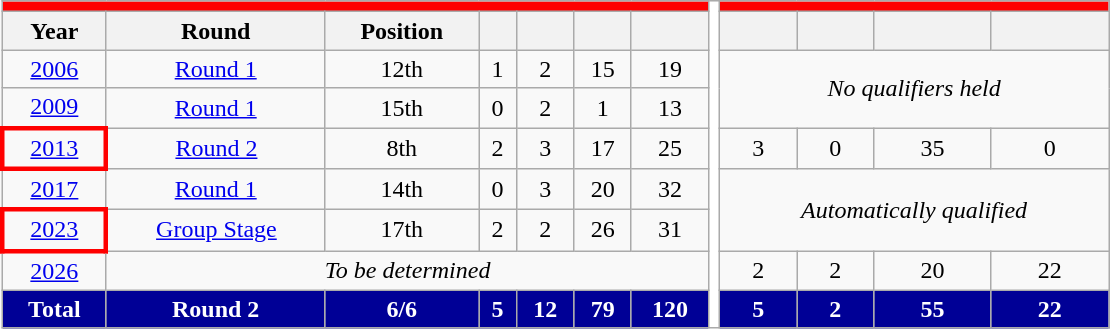<table class="wikitable" style="text-align: center;">
<tr>
<th style="background:#FE0000;" colspan="7"><a href='#'></a> </th>
<th style="background:white; width:1%;" rowspan="9"></th>
<th style="background:#FE0000; color:#FFFFFF;" colspan="5"><a href='#'></a> </th>
</tr>
<tr>
<th>Year</th>
<th>Round</th>
<th>Position</th>
<th></th>
<th></th>
<th></th>
<th></th>
<th></th>
<th></th>
<th></th>
<th></th>
</tr>
<tr>
<td> <a href='#'>2006</a></td>
<td><a href='#'>Round 1</a></td>
<td>12th</td>
<td>1</td>
<td>2</td>
<td>15</td>
<td>19</td>
<td colspan=5 rowspan=2 align=center><em>No qualifiers held</em></td>
</tr>
<tr>
<td> <a href='#'>2009</a></td>
<td><a href='#'>Round 1</a></td>
<td>15th</td>
<td>0</td>
<td>2</td>
<td>1</td>
<td>13</td>
</tr>
<tr>
<td style="border: 3px solid red">  <a href='#'>2013</a></td>
<td><a href='#'>Round 2</a></td>
<td>8th</td>
<td>2</td>
<td>3</td>
<td>17</td>
<td>25</td>
<td>3</td>
<td>0</td>
<td>35</td>
<td>0</td>
</tr>
<tr>
<td> <a href='#'>2017</a></td>
<td><a href='#'>Round 1</a></td>
<td>14th</td>
<td>0</td>
<td>3</td>
<td>20</td>
<td>32</td>
<td colspan=5 rowspan=2 align=center><em>Automatically qualified</em></td>
</tr>
<tr>
<td style="border: 3px solid red"> <a href='#'>2023</a></td>
<td><a href='#'>Group Stage</a></td>
<td>17th</td>
<td>2</td>
<td>2</td>
<td>26</td>
<td>31</td>
</tr>
<tr>
<td> <a href='#'>2026</a></td>
<td colspan=6 align=center><em>To be determined</em></td>
<td>2</td>
<td>2</td>
<td>20</td>
<td>22</td>
</tr>
<tr>
<th style="color:white; background:#000096;">Total</th>
<th style="color:white; background:#000096;">Round 2</th>
<th style="color:white; background:#000096;">6/6</th>
<th style="color:white; background:#000096;">5</th>
<th style="color:white; background:#000096;">12</th>
<th style="color:white; background:#000096;">79</th>
<th style="color:white; background:#000096;">120</th>
<th style="color:white; background:#000096;">5</th>
<th style="color:white; background:#000096;">2</th>
<th style="color:white; background:#000096;">55</th>
<th style="color:white; background:#000096;">22</th>
</tr>
</table>
